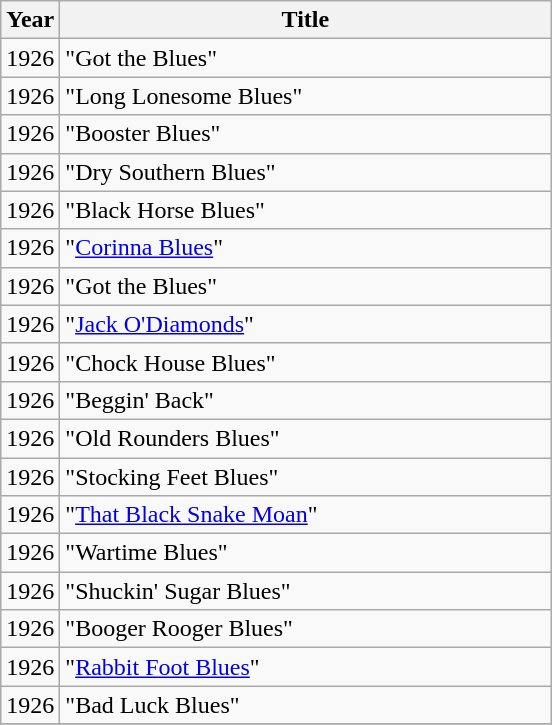<table class="wikitable">
<tr>
<th>Year</th>
<th width="320">Title</th>
</tr>
<tr>
<td>1926</td>
<td>"Got the Blues"</td>
</tr>
<tr>
<td>1926</td>
<td>"Long Lonesome Blues"</td>
</tr>
<tr>
<td>1926</td>
<td>"Booster Blues"</td>
</tr>
<tr>
<td>1926</td>
<td>"Dry Southern Blues"</td>
</tr>
<tr>
<td>1926</td>
<td>"Black Horse Blues"</td>
</tr>
<tr>
<td>1926</td>
<td>"<a href='#'>Corinna Blues</a>"</td>
</tr>
<tr>
<td>1926</td>
<td>"Got the Blues"</td>
</tr>
<tr>
<td>1926</td>
<td>"<a href='#'>Jack O'Diamonds</a>"</td>
</tr>
<tr>
<td>1926</td>
<td>"Chock House Blues"</td>
</tr>
<tr>
<td>1926</td>
<td>"Beggin' Back"</td>
</tr>
<tr>
<td>1926</td>
<td>"Old Rounders Blues"</td>
</tr>
<tr>
<td>1926</td>
<td>"Stocking Feet Blues"</td>
</tr>
<tr>
<td>1926</td>
<td>"<a href='#'>That Black Snake Moan</a>"</td>
</tr>
<tr>
<td>1926</td>
<td>"Wartime Blues"</td>
</tr>
<tr>
<td>1926</td>
<td>"Shuckin' Sugar Blues"</td>
</tr>
<tr>
<td>1926</td>
<td>"Booger Rooger Blues"</td>
</tr>
<tr>
<td>1926</td>
<td>"<a href='#'>Rabbit Foot Blues</a>"</td>
</tr>
<tr>
<td>1926</td>
<td>"Bad Luck Blues"</td>
</tr>
<tr>
</tr>
</table>
